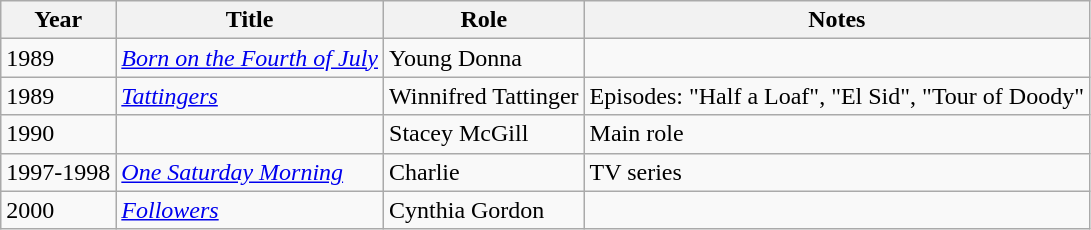<table class="wikitable sortable">
<tr>
<th>Year</th>
<th>Title</th>
<th>Role</th>
<th class="unsortable">Notes</th>
</tr>
<tr>
<td>1989</td>
<td><em><a href='#'>Born on the Fourth of July</a></em></td>
<td>Young Donna</td>
<td></td>
</tr>
<tr>
<td>1989</td>
<td><em><a href='#'>Tattingers</a></em></td>
<td>Winnifred Tattinger</td>
<td>Episodes: "Half a Loaf", "El Sid", "Tour of Doody"</td>
</tr>
<tr>
<td>1990</td>
<td><em></em></td>
<td>Stacey McGill</td>
<td>Main role</td>
</tr>
<tr>
<td>1997-1998</td>
<td><em><a href='#'>One Saturday Morning</a></em></td>
<td>Charlie</td>
<td>TV series</td>
</tr>
<tr>
<td>2000</td>
<td><em><a href='#'>Followers</a></em></td>
<td>Cynthia Gordon</td>
<td></td>
</tr>
</table>
